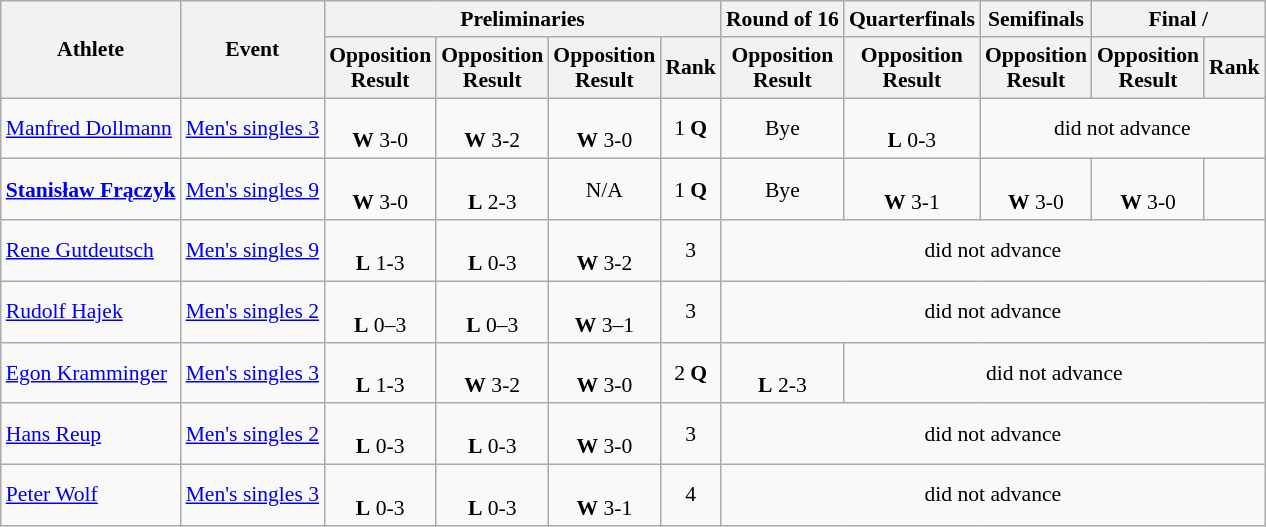<table class=wikitable style="font-size:90%">
<tr>
<th rowspan="2">Athlete</th>
<th rowspan="2">Event</th>
<th colspan="4">Preliminaries</th>
<th>Round of 16</th>
<th>Quarterfinals</th>
<th>Semifinals</th>
<th colspan="2">Final / </th>
</tr>
<tr>
<th>Opposition<br>Result</th>
<th>Opposition<br>Result</th>
<th>Opposition<br>Result</th>
<th>Rank</th>
<th>Opposition<br>Result</th>
<th>Opposition<br>Result</th>
<th>Opposition<br>Result</th>
<th>Opposition<br>Result</th>
<th>Rank</th>
</tr>
<tr>
<td><a href='#'>Manfred Dollmann</a></td>
<td><a href='#'>Men's singles 3</a></td>
<td align="center"><br><strong>W</strong> 3-0</td>
<td align="center"><br><strong>W</strong> 3-2</td>
<td align="center"><br><strong>W</strong> 3-0</td>
<td align="center">1 <strong>Q</strong></td>
<td align="center">Bye</td>
<td align="center"><br><strong>L</strong> 0-3</td>
<td align="center" colspan="4">did not advance</td>
</tr>
<tr>
<td><strong><a href='#'>Stanisław Frączyk</a></strong></td>
<td><a href='#'>Men's singles 9</a></td>
<td align="center"><br><strong>W</strong> 3-0</td>
<td align="center"><br><strong>L</strong> 2-3</td>
<td align="center">N/A</td>
<td align="center">1 <strong>Q</strong></td>
<td align="center">Bye</td>
<td align="center"><br><strong>W</strong> 3-1</td>
<td align="center"><br><strong>W</strong> 3-0</td>
<td align="center"><br><strong>W</strong> 3-0</td>
<td align="center"></td>
</tr>
<tr>
<td><a href='#'>Rene Gutdeutsch</a></td>
<td><a href='#'>Men's singles 9</a></td>
<td align="center"><br><strong>L</strong> 1-3</td>
<td align="center"><br><strong>L</strong> 0-3</td>
<td align="center"><br><strong>W</strong> 3-2</td>
<td align="center">3</td>
<td align="center" colspan="5">did not advance</td>
</tr>
<tr>
<td><a href='#'>Rudolf Hajek</a></td>
<td><a href='#'>Men's singles 2</a></td>
<td align="center"><br><strong>L</strong> 0–3</td>
<td align="center"><br><strong>L</strong> 0–3</td>
<td align="center"><br><strong>W</strong> 3–1</td>
<td align="center">3</td>
<td align="center" colspan="5">did not advance</td>
</tr>
<tr>
<td><a href='#'>Egon Kramminger</a></td>
<td><a href='#'>Men's singles 3</a></td>
<td align="center"><br><strong>L</strong> 1-3</td>
<td align="center"><br><strong>W</strong> 3-2</td>
<td align="center"><br><strong>W</strong> 3-0</td>
<td align="center">2 <strong>Q</strong></td>
<td align="center"><br><strong>L</strong> 2-3</td>
<td align="center" colspan="4">did not advance</td>
</tr>
<tr>
<td><a href='#'>Hans Reup</a></td>
<td><a href='#'>Men's singles 2</a></td>
<td align="center"><br><strong>L</strong> 0-3</td>
<td align="center"><br><strong>L</strong> 0-3</td>
<td align="center"><br><strong>W</strong> 3-0</td>
<td align="center">3</td>
<td align="center" colspan="5">did not advance</td>
</tr>
<tr>
<td><a href='#'>Peter Wolf</a></td>
<td><a href='#'>Men's singles 3</a></td>
<td align="center"><br><strong>L</strong> 0-3</td>
<td align="center"><br><strong>L</strong> 0-3</td>
<td align="center"><br><strong>W</strong> 3-1</td>
<td align="center">4</td>
<td align="center" colspan="5">did not advance</td>
</tr>
</table>
